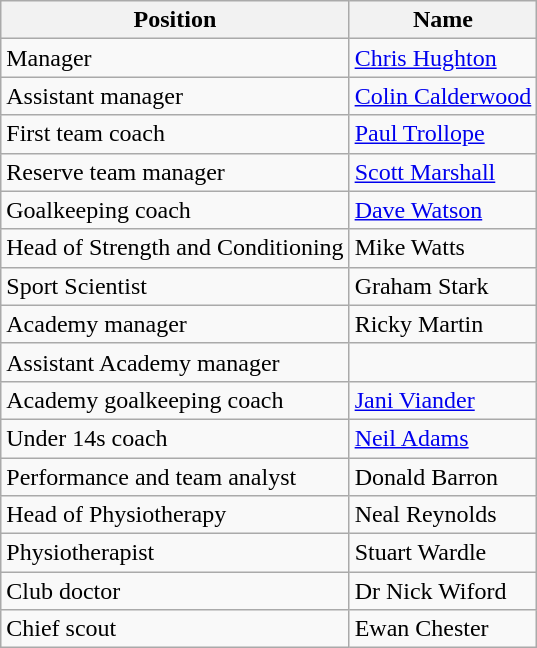<table class="wikitable" style="text-align: left">
<tr>
<th>Position</th>
<th>Name</th>
</tr>
<tr>
<td>Manager</td>
<td> <a href='#'>Chris Hughton</a></td>
</tr>
<tr>
<td>Assistant manager</td>
<td> <a href='#'>Colin Calderwood</a></td>
</tr>
<tr>
<td>First team coach</td>
<td> <a href='#'>Paul Trollope</a></td>
</tr>
<tr>
<td>Reserve team manager</td>
<td> <a href='#'>Scott Marshall</a></td>
</tr>
<tr>
<td>Goalkeeping coach</td>
<td> <a href='#'>Dave Watson</a></td>
</tr>
<tr>
<td>Head of Strength and Conditioning</td>
<td> Mike Watts</td>
</tr>
<tr>
<td>Sport Scientist</td>
<td> Graham Stark</td>
</tr>
<tr>
<td>Academy manager</td>
<td> Ricky Martin</td>
</tr>
<tr>
<td>Assistant Academy manager</td>
<td></td>
</tr>
<tr>
<td>Academy goalkeeping coach</td>
<td> <a href='#'>Jani Viander</a></td>
</tr>
<tr>
<td>Under 14s coach</td>
<td> <a href='#'>Neil Adams</a></td>
</tr>
<tr>
<td>Performance and team analyst</td>
<td> Donald Barron</td>
</tr>
<tr>
<td>Head of Physiotherapy</td>
<td> Neal Reynolds</td>
</tr>
<tr>
<td>Physiotherapist</td>
<td> Stuart Wardle</td>
</tr>
<tr>
<td>Club doctor</td>
<td> Dr Nick Wiford</td>
</tr>
<tr>
<td>Chief scout</td>
<td> Ewan Chester</td>
</tr>
</table>
